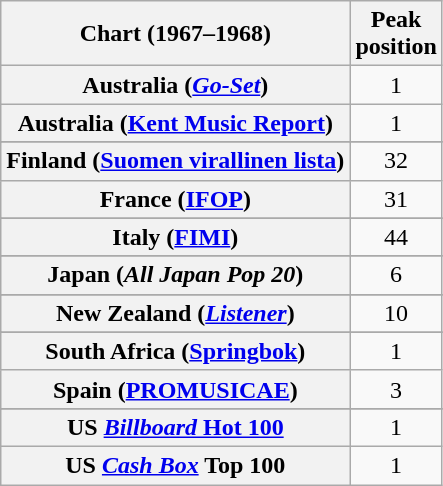<table class="wikitable sortable plainrowheaders" style="text-align:center">
<tr>
<th scope="col">Chart (1967–1968)</th>
<th scope="col">Peak<br>position</th>
</tr>
<tr>
<th scope="row">Australia (<em><a href='#'>Go-Set</a></em>)</th>
<td>1</td>
</tr>
<tr>
<th scope="row">Australia (<a href='#'>Kent Music Report</a>)</th>
<td>1</td>
</tr>
<tr>
</tr>
<tr>
</tr>
<tr>
</tr>
<tr>
</tr>
<tr>
<th scope="row">Finland (<a href='#'>Suomen virallinen lista</a>)</th>
<td>32</td>
</tr>
<tr>
<th scope="row">France (<a href='#'>IFOP</a>)</th>
<td>31</td>
</tr>
<tr>
</tr>
<tr>
<th scope="row">Italy (<a href='#'>FIMI</a>)</th>
<td>44</td>
</tr>
<tr>
</tr>
<tr>
<th scope="row">Japan (<em>All Japan Pop 20</em>)</th>
<td>6</td>
</tr>
<tr>
</tr>
<tr>
</tr>
<tr>
<th scope="row">New Zealand (<em><a href='#'>Listener</a></em>)</th>
<td>10</td>
</tr>
<tr>
</tr>
<tr>
<th scope="row">South Africa (<a href='#'>Springbok</a>)</th>
<td>1</td>
</tr>
<tr>
<th scope="row">Spain (<a href='#'>PROMUSICAE</a>)</th>
<td>3</td>
</tr>
<tr>
</tr>
<tr>
</tr>
<tr>
<th scope="row">US <a href='#'><em>Billboard</em> Hot 100</a></th>
<td>1</td>
</tr>
<tr>
<th scope="row">US <a href='#'><em>Cash Box</em></a> Top 100</th>
<td>1</td>
</tr>
</table>
